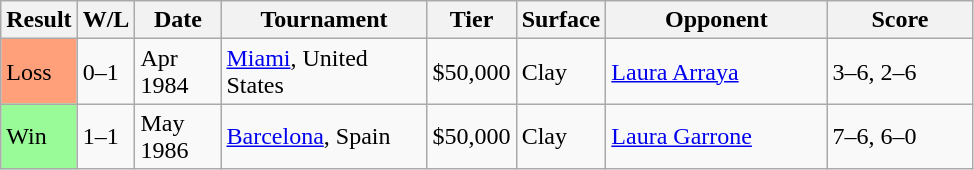<table class="sortable wikitable">
<tr>
<th>Result</th>
<th style="width:28px" class="unsortable">W/L</th>
<th style="width:50px">Date</th>
<th style="width:130px">Tournament</th>
<th>Tier</th>
<th style="width:50px">Surface</th>
<th style="width:140px">Opponent</th>
<th style="width:90px" class="unsortable">Score</th>
</tr>
<tr>
<td style="background:#FFA07A;">Loss</td>
<td>0–1</td>
<td>Apr 1984</td>
<td><a href='#'>Miami</a>, United States</td>
<td>$50,000</td>
<td>Clay</td>
<td> <a href='#'>Laura Arraya</a></td>
<td>3–6, 2–6</td>
</tr>
<tr>
<td style="background:#98FB98;">Win</td>
<td>1–1</td>
<td>May 1986</td>
<td><a href='#'>Barcelona</a>, Spain</td>
<td>$50,000</td>
<td>Clay</td>
<td> <a href='#'>Laura Garrone</a></td>
<td>7–6, 6–0</td>
</tr>
</table>
